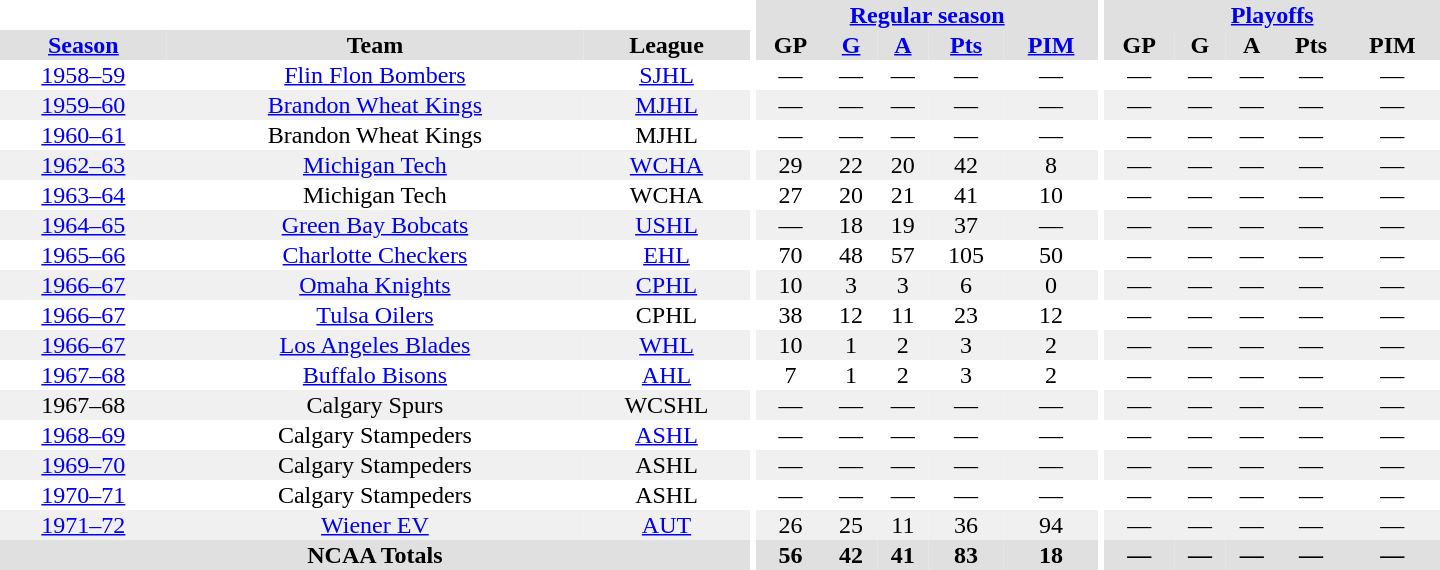<table border="0" cellpadding="1" cellspacing="0" style="text-align:center; width:60em">
<tr bgcolor="#e0e0e0">
<th colspan="3" bgcolor="#ffffff"></th>
<th rowspan="100" bgcolor="#ffffff"></th>
<th colspan="5"><a href='#'>Regular season</a></th>
<th rowspan="100" bgcolor="#ffffff"></th>
<th colspan="5"><a href='#'>Playoffs</a></th>
</tr>
<tr bgcolor="#e0e0e0">
<th><a href='#'>Season</a></th>
<th>Team</th>
<th>League</th>
<th>GP</th>
<th><a href='#'>G</a></th>
<th><a href='#'>A</a></th>
<th><a href='#'>Pts</a></th>
<th><a href='#'>PIM</a></th>
<th>GP</th>
<th>G</th>
<th>A</th>
<th>Pts</th>
<th>PIM</th>
</tr>
<tr>
<td><a href='#'>1958–59</a></td>
<td><a href='#'>Flin Flon Bombers</a></td>
<td><a href='#'>SJHL</a></td>
<td>—</td>
<td>—</td>
<td>—</td>
<td>—</td>
<td>—</td>
<td>—</td>
<td>—</td>
<td>—</td>
<td>—</td>
<td>—</td>
</tr>
<tr bgcolor=f0f0f0>
<td><a href='#'>1959–60</a></td>
<td><a href='#'>Brandon Wheat Kings</a></td>
<td><a href='#'>MJHL</a></td>
<td>—</td>
<td>—</td>
<td>—</td>
<td>—</td>
<td>—</td>
<td>—</td>
<td>—</td>
<td>—</td>
<td>—</td>
<td>—</td>
</tr>
<tr>
<td><a href='#'>1960–61</a></td>
<td>Brandon Wheat Kings</td>
<td>MJHL</td>
<td>—</td>
<td>—</td>
<td>—</td>
<td>—</td>
<td>—</td>
<td>—</td>
<td>—</td>
<td>—</td>
<td>—</td>
<td>—</td>
</tr>
<tr bgcolor=f0f0f0>
<td><a href='#'>1962–63</a></td>
<td><a href='#'>Michigan Tech</a></td>
<td><a href='#'>WCHA</a></td>
<td>29</td>
<td>22</td>
<td>20</td>
<td>42</td>
<td>8</td>
<td>—</td>
<td>—</td>
<td>—</td>
<td>—</td>
<td>—</td>
</tr>
<tr>
<td><a href='#'>1963–64</a></td>
<td>Michigan Tech</td>
<td>WCHA</td>
<td>27</td>
<td>20</td>
<td>21</td>
<td>41</td>
<td>10</td>
<td>—</td>
<td>—</td>
<td>—</td>
<td>—</td>
<td>—</td>
</tr>
<tr bgcolor=f0f0f0>
<td><a href='#'>1964–65</a></td>
<td><a href='#'>Green Bay Bobcats</a></td>
<td><a href='#'>USHL</a></td>
<td>—</td>
<td>18</td>
<td>19</td>
<td>37</td>
<td>—</td>
<td>—</td>
<td>—</td>
<td>—</td>
<td>—</td>
<td>—</td>
</tr>
<tr>
<td><a href='#'>1965–66</a></td>
<td><a href='#'>Charlotte Checkers</a></td>
<td><a href='#'>EHL</a></td>
<td>70</td>
<td>48</td>
<td>57</td>
<td>105</td>
<td>50</td>
<td>—</td>
<td>—</td>
<td>—</td>
<td>—</td>
<td>—</td>
</tr>
<tr bgcolor=f0f0f0>
<td><a href='#'>1966–67</a></td>
<td><a href='#'>Omaha Knights</a></td>
<td><a href='#'>CPHL</a></td>
<td>10</td>
<td>3</td>
<td>3</td>
<td>6</td>
<td>0</td>
<td>—</td>
<td>—</td>
<td>—</td>
<td>—</td>
<td>—</td>
</tr>
<tr>
<td><a href='#'>1966–67</a></td>
<td><a href='#'>Tulsa Oilers</a></td>
<td>CPHL</td>
<td>38</td>
<td>12</td>
<td>11</td>
<td>23</td>
<td>12</td>
<td>—</td>
<td>—</td>
<td>—</td>
<td>—</td>
<td>—</td>
</tr>
<tr bgcolor=f0f0f0>
<td><a href='#'>1966–67</a></td>
<td><a href='#'>Los Angeles Blades</a></td>
<td><a href='#'>WHL</a></td>
<td>10</td>
<td>1</td>
<td>2</td>
<td>3</td>
<td>2</td>
<td>—</td>
<td>—</td>
<td>—</td>
<td>—</td>
<td>—</td>
</tr>
<tr>
<td><a href='#'>1967–68</a></td>
<td><a href='#'>Buffalo Bisons</a></td>
<td><a href='#'>AHL</a></td>
<td>7</td>
<td>1</td>
<td>2</td>
<td>3</td>
<td>2</td>
<td>—</td>
<td>—</td>
<td>—</td>
<td>—</td>
<td>—</td>
</tr>
<tr bgcolor=f0f0f0>
<td>1967–68</td>
<td>Calgary Spurs</td>
<td>WCSHL</td>
<td>—</td>
<td>—</td>
<td>—</td>
<td>—</td>
<td>—</td>
<td>—</td>
<td>—</td>
<td>—</td>
<td>—</td>
<td>—</td>
</tr>
<tr>
<td><a href='#'>1968–69</a></td>
<td>Calgary Stampeders</td>
<td><a href='#'>ASHL</a></td>
<td>—</td>
<td>—</td>
<td>—</td>
<td>—</td>
<td>—</td>
<td>—</td>
<td>—</td>
<td>—</td>
<td>—</td>
<td>—</td>
</tr>
<tr bgcolor=f0f0f0>
<td><a href='#'>1969–70</a></td>
<td>Calgary Stampeders</td>
<td>ASHL</td>
<td>—</td>
<td>—</td>
<td>—</td>
<td>—</td>
<td>—</td>
<td>—</td>
<td>—</td>
<td>—</td>
<td>—</td>
<td>—</td>
</tr>
<tr>
<td><a href='#'>1970–71</a></td>
<td>Calgary Stampeders</td>
<td>ASHL</td>
<td>—</td>
<td>—</td>
<td>—</td>
<td>—</td>
<td>—</td>
<td>—</td>
<td>—</td>
<td>—</td>
<td>—</td>
<td>—</td>
</tr>
<tr bgcolor=f0f0f0>
<td><a href='#'>1971–72</a></td>
<td><a href='#'>Wiener EV</a></td>
<td><a href='#'>AUT</a></td>
<td>26</td>
<td>25</td>
<td>11</td>
<td>36</td>
<td>94</td>
<td>—</td>
<td>—</td>
<td>—</td>
<td>—</td>
<td>—</td>
</tr>
<tr bgcolor="#e0e0e0">
<th colspan="3">NCAA Totals</th>
<th>56</th>
<th>42</th>
<th>41</th>
<th>83</th>
<th>18</th>
<th>—</th>
<th>—</th>
<th>—</th>
<th>—</th>
<th>—</th>
</tr>
</table>
